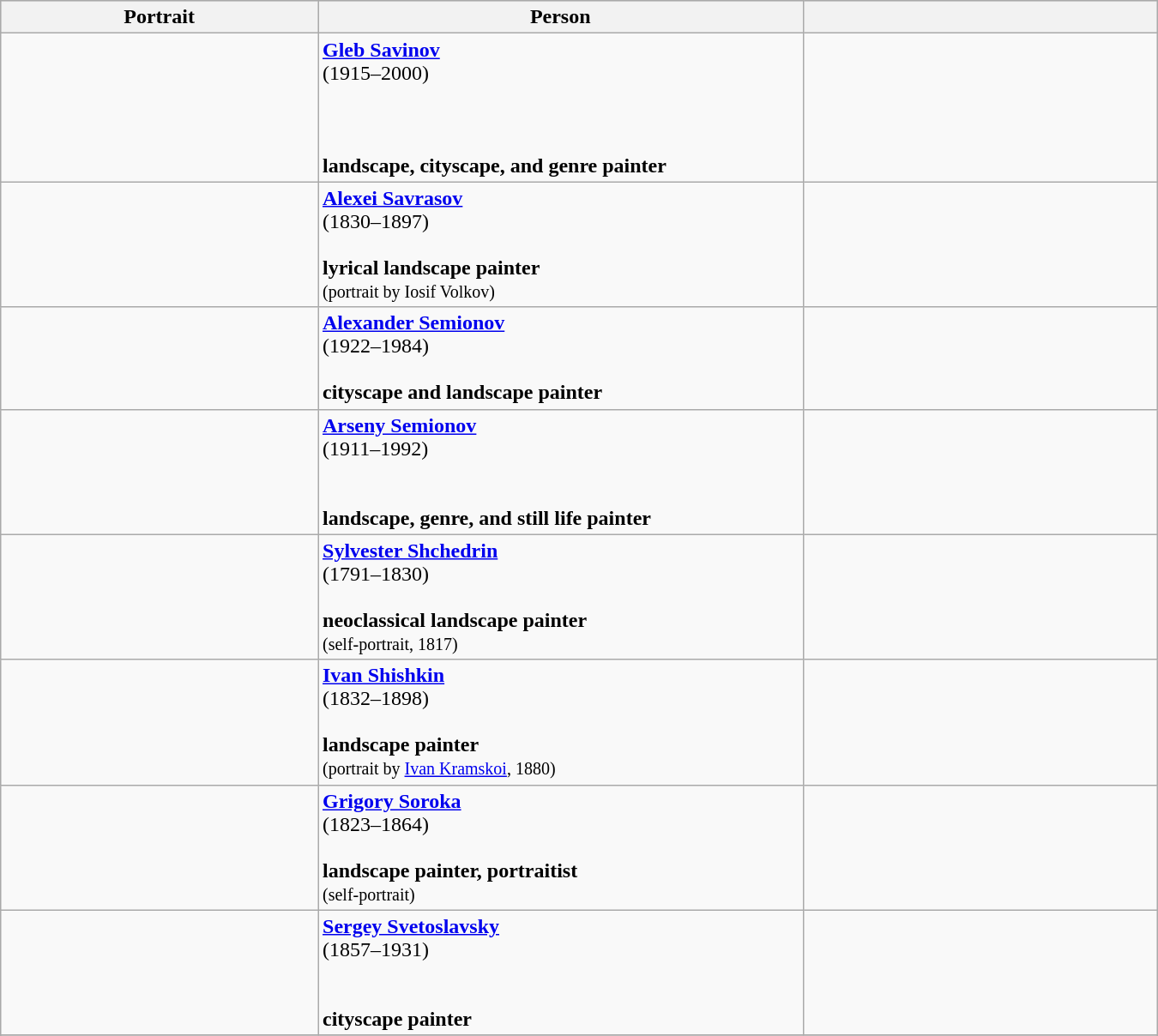<table class="wikitable" width=900pt>
<tr bgcolor="#cccccc">
<th width=17%>Portrait</th>
<th width=26%>Person</th>
<th width=19%></th>
</tr>
<tr>
<td align=center></td>
<td><strong><a href='#'>Gleb Savinov</a></strong> <br>(1915–2000)<br><br><br><br><strong>landscape, cityscape, and genre painter</strong></td>
<td align=center></td>
</tr>
<tr>
<td align=center></td>
<td><strong><a href='#'>Alexei Savrasov</a></strong><br> (1830–1897)<br> <br> <strong>lyrical landscape painter</strong><br><small>(portrait by Iosif Volkov)</small></td>
<td align=center></td>
</tr>
<tr>
<td align=center></td>
<td><strong><a href='#'>Alexander Semionov</a></strong> <br>(1922–1984)<br> <br><strong>cityscape and landscape painter</strong></td>
<td align=center></td>
</tr>
<tr>
<td align=center></td>
<td><strong><a href='#'>Arseny Semionov</a></strong> <br>(1911–1992)<br> <br> <br> <strong>landscape, genre, and still life painter</strong></td>
<td align=center></td>
</tr>
<tr>
<td align=center></td>
<td><strong><a href='#'>Sylvester Shchedrin</a></strong><br> (1791–1830)<br><br> <strong>neoclassical landscape painter</strong><br><small>(self-portrait, 1817)</small></td>
<td align=center></td>
</tr>
<tr>
<td align=center></td>
<td><strong><a href='#'>Ivan Shishkin</a></strong> <br>(1832–1898)<br><br><strong>landscape painter</strong><br><small>(portrait by <a href='#'>Ivan Kramskoi</a>, 1880)</small></td>
<td align=center></td>
</tr>
<tr>
<td align=center></td>
<td><strong><a href='#'>Grigory Soroka</a></strong><br>(1823–1864)<br><br><strong>landscape painter, portraitist</strong><br><small>(self-portrait)</small></td>
<td align=center></td>
</tr>
<tr>
<td align=center></td>
<td><strong><a href='#'>Sergey Svetoslavsky</a></strong> <br>(1857–1931)<br>  <br> <br> <strong>cityscape painter</strong></td>
<td align=center></td>
</tr>
<tr>
</tr>
<tr>
</tr>
</table>
